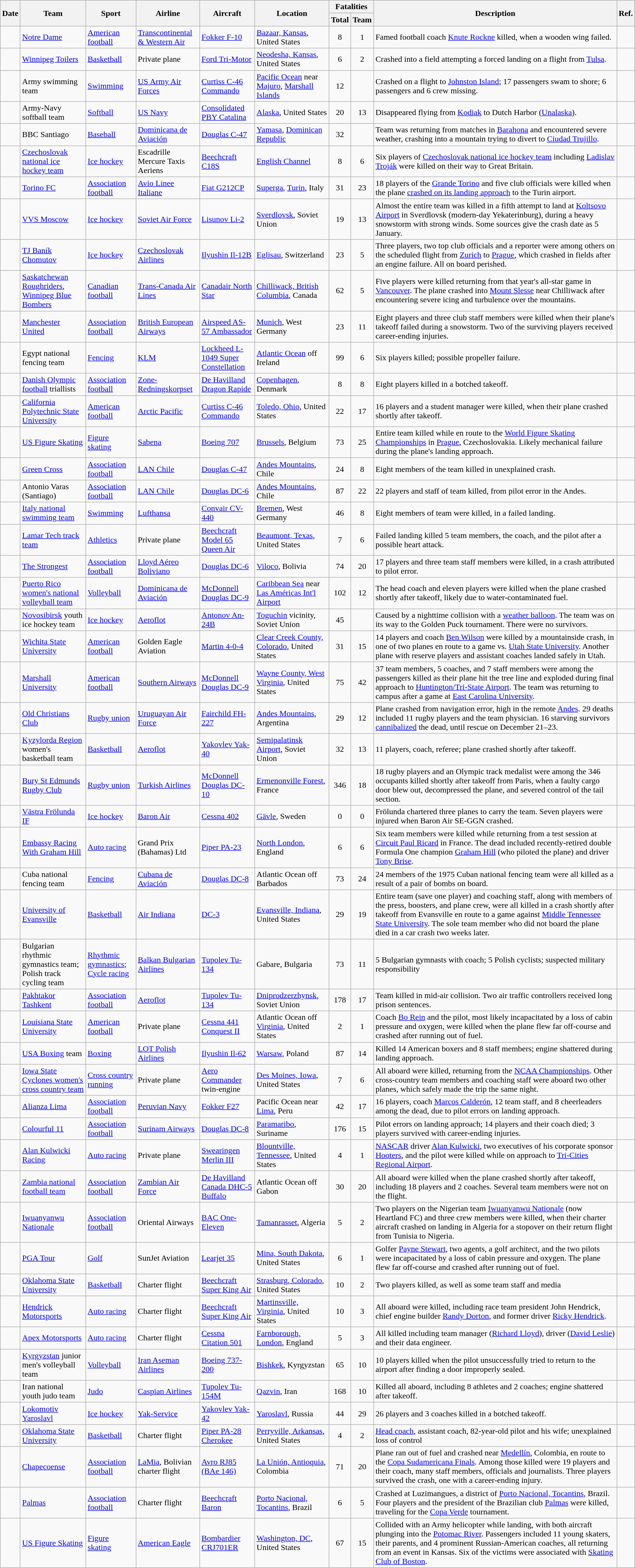<table class="wikitable sortable">
<tr>
<th rowspan=2>Date</th>
<th rowspan=2>Team</th>
<th rowspan=2>Sport</th>
<th rowspan=2>Airline</th>
<th rowspan=2>Aircraft</th>
<th rowspan=2>Location</th>
<th colspan=2>Fatalities</th>
<th rowspan=2 class=unsortable style="min-width: 300px;">Description</th>
<th rowspan=2 class=unsortable>Ref.</th>
</tr>
<tr>
<th>Total</th>
<th>Team</th>
</tr>
<tr>
<td><a href='#'></a></td>
<td><a href='#'>Notre Dame</a></td>
<td><a href='#'>American football</a></td>
<td><a href='#'>Transcontinental & Western Air</a></td>
<td><a href='#'>Fokker F-10</a></td>
<td><a href='#'>Bazaar, Kansas</a>, United States</td>
<td align=center>8</td>
<td align=center>1</td>
<td>Famed football coach <a href='#'>Knute Rockne</a> killed, when a wooden wing failed.</td>
<td></td>
</tr>
<tr>
<td></td>
<td><a href='#'>Winnipeg Toilers</a></td>
<td><a href='#'>Basketball</a></td>
<td>Private plane</td>
<td><a href='#'>Ford Tri-Motor</a></td>
<td><a href='#'>Neodesha, Kansas</a>, United States</td>
<td align=center>6</td>
<td align=center>2</td>
<td>Crashed into a field attempting a forced landing on a flight from <a href='#'>Tulsa</a>.</td>
<td></td>
</tr>
<tr>
<td></td>
<td>Army swimming team</td>
<td><a href='#'>Swimming</a></td>
<td><a href='#'>US Army Air Forces</a></td>
<td><a href='#'>Curtiss C-46 Commando</a></td>
<td><a href='#'>Pacific Ocean</a> near <a href='#'>Majuro</a>, <a href='#'>Marshall Islands</a></td>
<td align=center>12</td>
<td align=center></td>
<td>Crashed on a flight to <a href='#'>Johnston Island</a>; 17 passengers swam to shore; 6 passengers and 6 crew missing.</td>
<td></td>
</tr>
<tr>
<td></td>
<td>Army-Navy softball team</td>
<td><a href='#'>Softball</a></td>
<td><a href='#'>US Navy</a></td>
<td><a href='#'>Consolidated PBY Catalina</a></td>
<td><a href='#'>Alaska</a>, United States</td>
<td align=center>20</td>
<td align=center>13</td>
<td>Disappeared flying from <a href='#'>Kodiak</a> to Dutch Harbor (<a href='#'>Unalaska</a>).</td>
<td></td>
</tr>
<tr>
<td></td>
<td>BBC Santiago</td>
<td><a href='#'>Baseball</a></td>
<td><a href='#'>Dominicana de Aviación</a></td>
<td><a href='#'>Douglas C-47</a></td>
<td><a href='#'>Yamasa</a>, <a href='#'>Dominican Republic</a></td>
<td align=center>32</td>
<td align=center></td>
<td>Team was returning from matches in <a href='#'>Barahona</a> and encountered severe weather, crashing into a mountain trying to divert to <a href='#'>Ciudad Trujillo</a>.</td>
<td></td>
</tr>
<tr>
<td><a href='#'></a></td>
<td><a href='#'>Czechoslovak national ice hockey team</a></td>
<td><a href='#'>Ice hockey</a></td>
<td>Escadrille Mercure Taxis Aeriens</td>
<td><a href='#'>Beechcraft C18S</a></td>
<td><a href='#'>English Channel</a></td>
<td align=center>8</td>
<td align=center>6</td>
<td>Six players of <a href='#'>Czechoslovak national ice hockey team</a> including <a href='#'>Ladislav Troják</a> were killed on their way to Great Britain.</td>
<td></td>
</tr>
<tr>
<td><a href='#'></a></td>
<td><a href='#'>Torino FC</a></td>
<td><a href='#'>Association football</a></td>
<td><a href='#'>Avio Linee Italiane</a></td>
<td><a href='#'>Fiat G212CP</a></td>
<td><a href='#'>Superga</a>, <a href='#'>Turin</a>, Italy</td>
<td align=center>31</td>
<td align=center>23</td>
<td>18 players of the <a href='#'>Grande Torino</a> and five club officials were killed when the plane <a href='#'>crashed on its landing approach</a> to the Turin airport.</td>
<td></td>
</tr>
<tr>
<td><a href='#'></a></td>
<td><a href='#'>VVS Moscow</a></td>
<td><a href='#'>Ice hockey</a></td>
<td><a href='#'>Soviet Air Force</a></td>
<td><a href='#'>Lisunov Li-2</a></td>
<td><a href='#'>Sverdlovsk</a>, Soviet Union</td>
<td align=center>19</td>
<td align=center>13</td>
<td>Almost the entire team was killed in a fifth attempt to land at <a href='#'>Koltsovo Airport</a> in Sverdlovsk (modern-day Yekaterinburg), during a heavy snowstorm with strong winds. Some sources give the crash date as 5 January.</td>
<td></td>
</tr>
<tr>
<td><a href='#'></a></td>
<td><a href='#'>TJ Baník Chomutov</a></td>
<td><a href='#'>Ice hockey</a></td>
<td><a href='#'>Czechoslovak Airlines</a></td>
<td><a href='#'>Ilyushin Il-12B</a></td>
<td><a href='#'>Eglisau</a>, Switzerland</td>
<td align=center>23</td>
<td align=center>5</td>
<td>Three players, two top club officials and a reporter were among others on the scheduled flight from <a href='#'>Zurich</a> to <a href='#'>Prague</a>, which crashed in fields after an engine failure. All on board perished.</td>
<td></td>
</tr>
<tr>
<td><a href='#'></a></td>
<td><a href='#'>Saskatchewan Roughriders</a>,<br><a href='#'>Winnipeg Blue Bombers</a></td>
<td><a href='#'>Canadian football</a></td>
<td><a href='#'>Trans-Canada Air Lines</a></td>
<td><a href='#'>Canadair North Star</a></td>
<td><a href='#'>Chilliwack, British Columbia</a>, Canada</td>
<td align=center>62</td>
<td align=center>5</td>
<td>Five players were killed returning from that year's all-star game in <a href='#'>Vancouver</a>. The plane crashed into <a href='#'>Mount Slesse</a> near Chilliwack after encountering severe icing and turbulence over the mountains.</td>
<td></td>
</tr>
<tr>
<td><a href='#'></a></td>
<td><a href='#'>Manchester United</a></td>
<td><a href='#'>Association football</a></td>
<td><a href='#'>British European Airways</a></td>
<td><a href='#'>Airspeed AS-57 Ambassador</a></td>
<td><a href='#'>Munich</a>, West Germany</td>
<td align=center>23</td>
<td align=center>11</td>
<td>Eight players and three club staff members were killed when their plane's takeoff failed during a snowstorm. Two of the surviving players received career-ending injuries.</td>
<td></td>
</tr>
<tr>
<td><a href='#'></a></td>
<td>Egypt national fencing team</td>
<td><a href='#'>Fencing</a></td>
<td><a href='#'>KLM</a></td>
<td><a href='#'>Lockheed L-1049 Super Constellation</a></td>
<td><a href='#'>Atlantic Ocean</a> off Ireland</td>
<td align=center>99</td>
<td align=center>6</td>
<td>Six players killed; possible propeller failure.</td>
<td></td>
</tr>
<tr>
<td><a href='#'></a></td>
<td><a href='#'>Danish Olympic football</a> triallists</td>
<td><a href='#'>Association football</a></td>
<td><a href='#'>Zone-Redningskorpset</a></td>
<td><a href='#'>De Havilland Dragon Rapide</a></td>
<td><a href='#'>Copenhagen</a>, Denmark</td>
<td align=center>8</td>
<td align=center>8</td>
<td>Eight players killed in a botched takeoff.</td>
<td></td>
</tr>
<tr>
<td><a href='#'></a></td>
<td><a href='#'>California Polytechnic State University</a></td>
<td><a href='#'>American football</a></td>
<td><a href='#'>Arctic Pacific</a></td>
<td><a href='#'>Curtiss C-46 Commando</a></td>
<td><a href='#'>Toledo, Ohio</a>, United States</td>
<td align=center>22</td>
<td align=center>17</td>
<td>16 players and a student manager were killed, when their plane crashed shortly after takeoff.</td>
<td></td>
</tr>
<tr>
<td><a href='#'></a></td>
<td><a href='#'>US Figure Skating</a></td>
<td><a href='#'>Figure skating</a></td>
<td><a href='#'>Sabena</a></td>
<td><a href='#'>Boeing 707</a></td>
<td><a href='#'>Brussels</a>, Belgium</td>
<td align=center>73</td>
<td align=center>25</td>
<td>Entire team killed while en route to the <a href='#'>World Figure Skating Championships</a> in <a href='#'>Prague</a>, Czechoslovakia. Likely mechanical failure during the plane's landing approach.</td>
<td></td>
</tr>
<tr>
<td><a href='#'></a></td>
<td><a href='#'>Green Cross</a></td>
<td><a href='#'>Association football</a></td>
<td><a href='#'>LAN Chile</a></td>
<td><a href='#'>Douglas C-47</a></td>
<td><a href='#'>Andes Mountains</a>, Chile</td>
<td align=center>24</td>
<td align=center>8</td>
<td>Eight members of the team killed in unexplained crash.</td>
<td></td>
</tr>
<tr>
<td><a href='#'></a></td>
<td>Antonio Varas (Santiago)</td>
<td><a href='#'>Association football</a></td>
<td><a href='#'>LAN Chile</a></td>
<td><a href='#'>Douglas DC-6</a></td>
<td><a href='#'>Andes Mountains</a>, Chile</td>
<td align=center>87</td>
<td align=center>22</td>
<td>22 players and staff of team killed, from pilot error in the Andes.</td>
<td></td>
</tr>
<tr>
<td><a href='#'></a></td>
<td><a href='#'>Italy national swimming team</a></td>
<td><a href='#'>Swimming</a></td>
<td><a href='#'>Lufthansa</a></td>
<td><a href='#'>Convair CV-440</a></td>
<td><a href='#'>Bremen</a>, West Germany</td>
<td align=center>46</td>
<td align=center>8</td>
<td>Eight members of team were killed, in a failed landing.</td>
<td></td>
</tr>
<tr>
<td></td>
<td><a href='#'>Lamar Tech track team</a></td>
<td><a href='#'>Athletics</a></td>
<td>Private plane</td>
<td><a href='#'>Beechcraft Model 65 Queen Air</a></td>
<td><a href='#'>Beaumont, Texas</a>, United States</td>
<td align=center>7</td>
<td align=center>6</td>
<td>Failed landing killed 5 team members, the coach, and the pilot after a possible heart attack.</td>
<td></td>
</tr>
<tr>
<td><a href='#'></a></td>
<td><a href='#'>The Strongest</a></td>
<td><a href='#'>Association football</a></td>
<td><a href='#'>Lloyd Aéreo Boliviano</a></td>
<td><a href='#'>Douglas DC-6</a></td>
<td><a href='#'>Viloco</a>, Bolivia</td>
<td align=center>74</td>
<td align=center>20</td>
<td>17 players and three team staff members were killed, in a crash attributed to pilot error.</td>
<td></td>
</tr>
<tr>
<td><a href='#'></a></td>
<td><a href='#'>Puerto Rico women's national volleyball team</a></td>
<td><a href='#'>Volleyball</a></td>
<td><a href='#'>Dominicana de Aviación</a></td>
<td><a href='#'>McDonnell Douglas DC-9</a></td>
<td><a href='#'>Caribbean Sea</a> near <a href='#'>Las Américas Int'l Airport</a></td>
<td align=center>102</td>
<td align=center>12</td>
<td>The head coach and eleven players were killed when the plane crashed shortly after takeoff, likely due to water-contaminated fuel.</td>
<td></td>
</tr>
<tr>
<td><a href='#'></a></td>
<td><a href='#'>Novosibirsk</a> youth ice hockey team</td>
<td><a href='#'>Ice hockey</a></td>
<td><a href='#'>Aeroflot</a></td>
<td><a href='#'>Antonov An-24B</a></td>
<td><a href='#'>Toguchin</a> vicinity, Soviet Union</td>
<td align=center>45</td>
<td align=center></td>
<td>Caused by a nighttime collision with a <a href='#'>weather balloon</a>. The team was on its way to the Golden Puck tournament. There were no survivors.</td>
<td></td>
</tr>
<tr>
<td><a href='#'></a></td>
<td><a href='#'>Wichita State University</a></td>
<td><a href='#'>American football</a></td>
<td>Golden Eagle Aviation</td>
<td><a href='#'>Martin 4-0-4</a></td>
<td><a href='#'>Clear Creek County, Colorado</a>, United States</td>
<td align=center>31</td>
<td align=center>15</td>
<td>14 players and coach <a href='#'>Ben Wilson</a> were killed by a mountainside crash, in one of two planes en route to a game vs. <a href='#'>Utah State University</a>. Another plane with reserve players and assistant coaches landed safely in Utah.</td>
<td></td>
</tr>
<tr>
<td><a href='#'></a></td>
<td><a href='#'>Marshall University</a></td>
<td><a href='#'>American football</a></td>
<td><a href='#'>Southern Airways</a></td>
<td><a href='#'>McDonnell Douglas DC-9</a></td>
<td><a href='#'>Wayne County, West Virginia</a>, United States</td>
<td align=center>75</td>
<td align=center>42</td>
<td>37 team members, 5 coaches, and 7 staff members were among the passengers killed as their plane hit the tree line and exploded during final approach to <a href='#'>Huntington/Tri-State Airport</a>. The team was returning to campus after a game at <a href='#'>East Carolina University</a>.</td>
<td></td>
</tr>
<tr>
<td><a href='#'></a></td>
<td><a href='#'>Old Christians Club</a></td>
<td><a href='#'>Rugby union</a></td>
<td><a href='#'>Uruguayan Air Force</a></td>
<td><a href='#'>Fairchild FH-227</a></td>
<td><a href='#'>Andes Mountains</a>, Argentina</td>
<td align=center>29</td>
<td align=center>12</td>
<td>Plane crashed from navigation error, high in the remote <a href='#'>Andes</a>. 29 deaths included 11 rugby players and the team physician. 16 starving survivors <a href='#'>cannibalized</a> the dead, until rescue on December 21–23.</td>
<td></td>
</tr>
<tr>
<td><a href='#'></a></td>
<td><a href='#'>Kyzylorda Region</a> women's basketball team</td>
<td><a href='#'>Basketball</a></td>
<td><a href='#'>Aeroflot</a></td>
<td><a href='#'>Yakovlev Yak-40</a></td>
<td><a href='#'>Semipalatinsk Airport</a>, Soviet Union</td>
<td align=center>32</td>
<td align=center>13</td>
<td>11 players, coach, referee; plane crashed shortly after takeoff.</td>
<td></td>
</tr>
<tr>
<td><a href='#'></a></td>
<td><a href='#'>Bury St Edmunds Rugby Club</a></td>
<td><a href='#'>Rugby union</a></td>
<td><a href='#'>Turkish Airlines</a></td>
<td><a href='#'>McDonnell Douglas DC-10</a></td>
<td><a href='#'>Ermenonville Forest</a>, France</td>
<td align=center>346</td>
<td align=center>18</td>
<td>18 rugby players and an Olympic track medalist were among the 346 occupants killed shortly after takeoff from Paris, when a faulty cargo door blew out, decompressed the plane, and severed control of the tail section.</td>
<td></td>
</tr>
<tr>
<td></td>
<td><a href='#'>Västra Frölunda IF</a></td>
<td><a href='#'>Ice hockey</a></td>
<td><a href='#'>Baron Air</a></td>
<td><a href='#'>Cessna 402</a></td>
<td><a href='#'>Gävle</a>, Sweden</td>
<td align=center>0</td>
<td align=center>0</td>
<td>Frölunda chartered three planes to carry the team. Seven players were injured when Baron Air SE-GGN crashed.</td>
<td></td>
</tr>
<tr>
<td><a href='#'></a></td>
<td><a href='#'>Embassy Racing With Graham Hill</a></td>
<td><a href='#'>Auto racing</a></td>
<td>Grand Prix (Bahamas) Ltd</td>
<td><a href='#'>Piper PA-23</a></td>
<td><a href='#'>North London</a>, England</td>
<td align=center>6</td>
<td align=center>6</td>
<td>Six team members were killed while returning from a test session at <a href='#'>Circuit Paul Ricard</a> in France. The dead included recently-retired double Formula One champion <a href='#'>Graham Hill</a> (who piloted the plane) and driver <a href='#'>Tony Brise</a>.</td>
<td></td>
</tr>
<tr>
<td><a href='#'></a></td>
<td>Cuba national fencing team</td>
<td><a href='#'>Fencing</a></td>
<td><a href='#'>Cubana de Aviación</a></td>
<td><a href='#'>Douglas DC-8</a></td>
<td>Atlantic Ocean off Barbados</td>
<td align=center>73</td>
<td align=center>24</td>
<td>24 members of the 1975 Cuban national fencing team were all killed as a result of a pair of bombs on board.</td>
<td></td>
</tr>
<tr>
<td><a href='#'></a></td>
<td><a href='#'>University of Evansville</a></td>
<td><a href='#'>Basketball</a></td>
<td><a href='#'>Air Indiana</a></td>
<td><a href='#'>DC-3</a></td>
<td><a href='#'>Evansville, Indiana</a>, United States</td>
<td align=center>29</td>
<td align=center>19</td>
<td>Entire team (save one player) and coaching staff, along with members of the press, boosters, and plane crew, were all killed in a crash shortly after takeoff from Evansville en route to a game against <a href='#'>Middle Tennessee State University</a>. The sole team member who did not board the plane died in a car crash two weeks later.</td>
<td></td>
</tr>
<tr>
<td><a href='#'></a></td>
<td>Bulgarian rhythmic gymnastics team; Polish track cycling team</td>
<td><a href='#'>Rhythmic gymnastics</a>; <a href='#'>Cycle racing</a></td>
<td><a href='#'>Balkan Bulgarian Airlines</a></td>
<td><a href='#'>Tupolev Tu-134</a></td>
<td>Gabare, Bulgaria</td>
<td align=center>73</td>
<td align=center>11</td>
<td>5 Bulgarian gymnasts with coach; 5 Polish cyclists; suspected military responsibility</td>
<td></td>
</tr>
<tr>
<td><a href='#'></a></td>
<td><a href='#'>Pakhtakor Tashkent</a></td>
<td><a href='#'>Association football</a></td>
<td><a href='#'>Aeroflot</a></td>
<td><a href='#'>Tupolev Tu-134</a></td>
<td><a href='#'>Dniprodzerzhynsk</a>, Soviet Union</td>
<td align=center>178</td>
<td align=center>17</td>
<td>Team killed in mid-air collision. Two air traffic controllers received long prison sentences.</td>
<td></td>
</tr>
<tr>
<td><a href='#'></a></td>
<td><a href='#'>Louisiana State University</a></td>
<td><a href='#'>American football</a></td>
<td>Private plane</td>
<td><a href='#'>Cessna 441 Conquest II</a></td>
<td>Atlantic Ocean off <a href='#'>Virginia</a>, United States</td>
<td align=center>2</td>
<td align=center>1</td>
<td>Coach <a href='#'>Bo Rein</a> and the pilot, most likely incapacitated by a loss of cabin pressure and oxygen, were killed when the plane flew far off-course and crashed after running out of fuel.</td>
<td></td>
</tr>
<tr>
<td><a href='#'></a></td>
<td><a href='#'>USA Boxing</a> team</td>
<td><a href='#'>Boxing</a></td>
<td><a href='#'>LOT Polish Airlines</a></td>
<td><a href='#'>Ilyushin Il-62</a></td>
<td><a href='#'>Warsaw</a>, Poland</td>
<td align=center>87</td>
<td align=center>14</td>
<td>Killed 14 American boxers and 8 staff members; engine shattered during landing approach.</td>
<td></td>
</tr>
<tr>
<td></td>
<td><a href='#'>Iowa State Cyclones women's cross country team</a></td>
<td><a href='#'>Cross country running</a></td>
<td>Private plane</td>
<td><a href='#'>Aero Commander</a> twin-engine</td>
<td><a href='#'>Des Moines, Iowa</a>, United States</td>
<td align=center>7</td>
<td align=center>6</td>
<td>All aboard were killed, returning from the <a href='#'>NCAA Championships</a>. Other cross-country team members and coaching staff were aboard two other planes, which safely made the trip the same night.</td>
<td></td>
</tr>
<tr>
<td><a href='#'></a></td>
<td><a href='#'>Alianza Lima</a></td>
<td><a href='#'>Association football</a></td>
<td><a href='#'>Peruvian Navy</a></td>
<td><a href='#'>Fokker F27</a></td>
<td>Pacific Ocean near <a href='#'>Lima</a>, Peru</td>
<td align=center>42</td>
<td align=center>17</td>
<td>16 players, coach <a href='#'>Marcos Calderón</a>, 12 team staff, and 8 cheerleaders among the dead, due to pilot errors on landing approach.</td>
<td></td>
</tr>
<tr>
<td><a href='#'></a></td>
<td><a href='#'>Colourful 11</a></td>
<td><a href='#'>Association football</a></td>
<td><a href='#'>Surinam Airways</a></td>
<td><a href='#'>Douglas DC-8</a></td>
<td><a href='#'>Paramaribo</a>, Suriname</td>
<td align=center>176</td>
<td align=center>15</td>
<td>Pilot errors on landing approach; 14 players and their coach died; 3 players survived with career-ending injuries.</td>
<td></td>
</tr>
<tr>
<td><a href='#'></a></td>
<td><a href='#'>Alan Kulwicki Racing</a></td>
<td><a href='#'>Auto racing</a></td>
<td>Private plane</td>
<td><a href='#'>Swearingen Merlin III</a></td>
<td><a href='#'>Blountville, Tennessee</a>, United States</td>
<td align=center>4</td>
<td align=center>1</td>
<td><a href='#'>NASCAR</a> driver <a href='#'>Alan Kulwicki</a>, two executives of his corporate sponsor <a href='#'>Hooters</a>, and the pilot were killed while on approach to <a href='#'>Tri-Cities Regional Airport</a>.</td>
<td></td>
</tr>
<tr>
<td><a href='#'></a></td>
<td><a href='#'>Zambia national football team</a></td>
<td><a href='#'>Association football</a></td>
<td><a href='#'>Zambian Air Force</a></td>
<td><a href='#'>De Havilland Canada DHC-5 Buffalo</a></td>
<td>Atlantic Ocean off Gabon</td>
<td align=center>30</td>
<td align=center>20</td>
<td>All aboard were killed when the plane crashed shortly after takeoff, including 18 players and 2 coaches. Several team members were not on the flight.</td>
<td></td>
</tr>
<tr>
<td><a href='#'></a></td>
<td><a href='#'>Iwuanyanwu Nationale</a></td>
<td><a href='#'>Association football</a></td>
<td>Oriental Airways</td>
<td><a href='#'>BAC One-Eleven</a></td>
<td><a href='#'>Tamanrasset</a>, Algeria</td>
<td align=center>5</td>
<td align=center>2</td>
<td>Two players on the Nigerian team <a href='#'>Iwuanyanwu Nationale</a> (now Heartland FC) and three crew members were killed, when their charter aircraft crashed on landing in Algeria for a stopover on their return flight from Tunisia to Nigeria.</td>
<td></td>
</tr>
<tr>
<td><a href='#'></a></td>
<td><a href='#'>PGA Tour</a></td>
<td><a href='#'>Golf</a></td>
<td>SunJet Aviation</td>
<td><a href='#'>Learjet 35</a></td>
<td><a href='#'>Mina, South Dakota</a>, United States</td>
<td align=center>6</td>
<td align=center>1</td>
<td>Golfer <a href='#'>Payne Stewart</a>, two agents, a golf architect, and the two pilots were incapacitated by a loss of cabin pressure and oxygen. The plane flew far off-course and crashed after running out of fuel.</td>
<td></td>
</tr>
<tr>
<td><a href='#'></a></td>
<td><a href='#'>Oklahoma State University</a></td>
<td><a href='#'>Basketball</a></td>
<td>Charter flight</td>
<td><a href='#'>Beechcraft Super King Air</a></td>
<td><a href='#'>Strasburg, Colorado</a>, United States</td>
<td align=center>10</td>
<td align=center>2</td>
<td>Two players killed, as well as some team staff and media</td>
<td></td>
</tr>
<tr>
<td><a href='#'></a></td>
<td><a href='#'>Hendrick Motorsports</a></td>
<td><a href='#'>Auto racing</a></td>
<td>Charter flight</td>
<td><a href='#'>Beechcraft Super King Air</a></td>
<td><a href='#'>Martinsville, Virginia</a>, United States</td>
<td align=center>10</td>
<td align=center>3</td>
<td>All aboard were killed, including race team president John Hendrick, chief engine builder <a href='#'>Randy Dorton</a>, and former driver <a href='#'>Ricky Hendrick</a>.</td>
<td></td>
</tr>
<tr>
<td><a href='#'></a></td>
<td><a href='#'>Apex Motorsports</a></td>
<td><a href='#'>Auto racing</a></td>
<td>Charter flight</td>
<td><a href='#'>Cessna Citation 501</a></td>
<td><a href='#'>Farnborough, London</a>, England</td>
<td align=center>5</td>
<td align=center>3</td>
<td>All killed including team manager (<a href='#'>Richard Lloyd</a>), driver (<a href='#'>David Leslie</a>) and their data engineer.</td>
<td></td>
</tr>
<tr>
<td><a href='#'></a></td>
<td><a href='#'>Kyrgyzstan</a> junior men's volleyball team</td>
<td><a href='#'>Volleyball</a></td>
<td><a href='#'>Iran Aseman Airlines</a></td>
<td><a href='#'>Boeing 737-200</a></td>
<td><a href='#'>Bishkek</a>, Kyrgyzstan</td>
<td align=center>65</td>
<td align=center>10</td>
<td>10 players killed when the pilot unsuccessfully tried to return to the airport after finding a door improperly sealed.</td>
<td></td>
</tr>
<tr>
<td><a href='#'></a></td>
<td>Iran national youth judo team</td>
<td><a href='#'>Judo</a></td>
<td><a href='#'>Caspian Airlines</a></td>
<td><a href='#'>Tupolev Tu-154M</a></td>
<td><a href='#'>Qazvin</a>, Iran</td>
<td align=center>168</td>
<td align=center>10</td>
<td>Killed all aboard, including 8 athletes and 2 coaches; engine shattered after takeoff.</td>
<td></td>
</tr>
<tr>
<td><a href='#'></a></td>
<td><a href='#'>Lokomotiv Yaroslavl</a></td>
<td><a href='#'>Ice hockey</a></td>
<td><a href='#'>Yak-Service</a></td>
<td><a href='#'>Yakovlev Yak-42</a></td>
<td><a href='#'>Yaroslavl</a>, Russia</td>
<td align=center>44</td>
<td align=center>29</td>
<td>26 players and 3 coaches killed in a botched takeoff.</td>
<td></td>
</tr>
<tr>
<td><a href='#'></a></td>
<td><a href='#'>Oklahoma State University</a></td>
<td><a href='#'>Basketball</a></td>
<td>Charter flight</td>
<td><a href='#'>Piper PA-28 Cherokee</a></td>
<td><a href='#'>Perryville, Arkansas</a>, United States</td>
<td align=center>4</td>
<td align=center>2</td>
<td><a href='#'>Head coach</a>, assistant coach, 82-year-old pilot and his wife; unexplained loss of control</td>
<td></td>
</tr>
<tr>
<td><a href='#'></a></td>
<td><a href='#'>Chapecoense</a></td>
<td><a href='#'>Association football</a></td>
<td><a href='#'>LaMia</a>, Bolivian charter flight</td>
<td><a href='#'>Avro RJ85 (BAe 146)</a></td>
<td><a href='#'>La Unión, Antioquia</a>, Colombia</td>
<td align=center>71</td>
<td align=center>20</td>
<td>Plane ran out of fuel and crashed near <a href='#'>Medellín</a>, Colombia, en route to the <a href='#'>Copa Sudamericana Finals</a>. Among those killed were 19 players and their coach, many staff members, officials and journalists. Three players survived the crash, one with a career-ending injury.</td>
<td></td>
</tr>
<tr>
<td><a href='#'></a></td>
<td><a href='#'>Palmas</a></td>
<td><a href='#'>Association football</a></td>
<td>Charter flight</td>
<td><a href='#'>Beechcraft Baron</a></td>
<td><a href='#'>Porto Nacional, Tocantins</a>, Brazil</td>
<td align=center>6</td>
<td align=center>5</td>
<td>Crashed at Luzimangues, a district of <a href='#'>Porto Nacional, Tocantins</a>, Brazil. Four players and the president of the Brazilian club <a href='#'>Palmas</a> were killed, traveling for the <a href='#'>Copa Verde</a> tournament.</td>
<td></td>
</tr>
<tr>
<td><a href='#'></a></td>
<td><a href='#'>US Figure Skating</a></td>
<td><a href='#'>Figure skating</a></td>
<td><a href='#'>American Eagle</a></td>
<td><a href='#'>Bombardier CRJ701ER</a></td>
<td><a href='#'>Washington, DC</a>, United States</td>
<td align=center>67</td>
<td align=center>15</td>
<td>Collided with an Army helicopter while landing, with both aircraft plunging into the <a href='#'>Potomac River</a>. Passengers included 11 young skaters, their parents, and 4 prominent Russian-American coaches, all returning from an event in Kansas. Six of the victims were associated with <a href='#'>Skating Club of Boston</a>.</td>
<td></td>
</tr>
</table>
